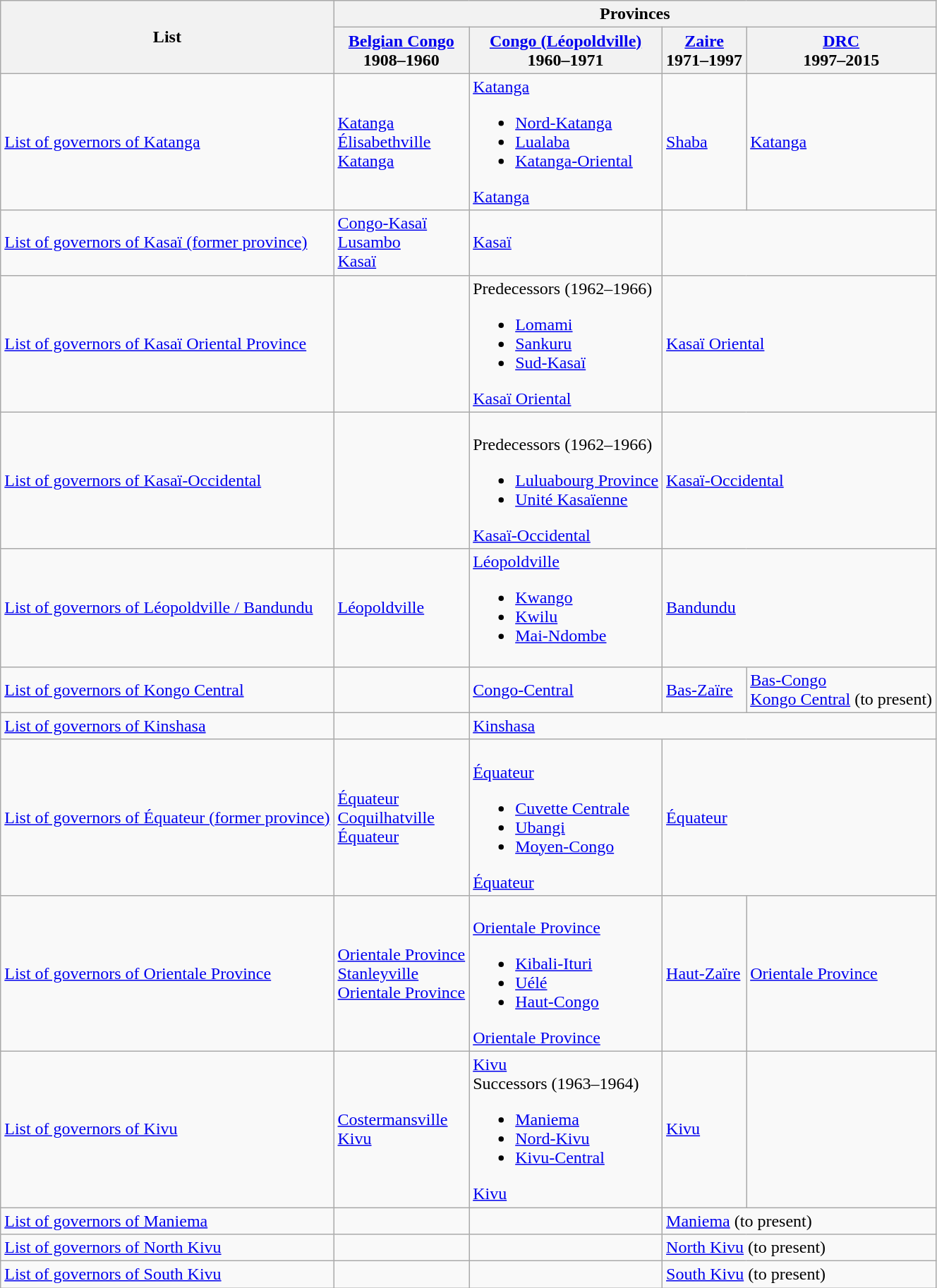<table class=wikitable>
<tr>
<th rowspan=2>List</th>
<th colspan=4>Provinces</th>
</tr>
<tr>
<th><a href='#'>Belgian Congo</a><br>1908–1960</th>
<th><a href='#'>Congo (Léopoldville)</a><br>1960–1971</th>
<th><a href='#'>Zaire</a><br>1971–1997</th>
<th><a href='#'>DRC</a><br>1997–2015</th>
</tr>
<tr>
<td><a href='#'>List of governors of Katanga</a></td>
<td><a href='#'>Katanga</a><br><a href='#'>Élisabethville</a><br><a href='#'>Katanga</a></td>
<td><a href='#'>Katanga</a><br><ul><li><a href='#'>Nord-Katanga</a></li><li><a href='#'>Lualaba</a></li><li><a href='#'>Katanga-Oriental</a></li></ul><a href='#'>Katanga</a></td>
<td><a href='#'>Shaba</a></td>
<td><a href='#'>Katanga</a></td>
</tr>
<tr>
<td><a href='#'>List of governors of Kasaï (former province)</a></td>
<td><a href='#'>Congo-Kasaï</a><br> <a href='#'>Lusambo</a> <br> <a href='#'>Kasaï</a></td>
<td><a href='#'>Kasaï</a></td>
<td colspan=2></td>
</tr>
<tr>
<td><a href='#'>List of governors of Kasaï Oriental Province</a></td>
<td></td>
<td>Predecessors (1962–1966)<br><ul><li><a href='#'>Lomami</a></li><li><a href='#'>Sankuru</a></li><li><a href='#'>Sud-Kasaï</a></li></ul><a href='#'>Kasaï Oriental</a></td>
<td colspan=2><a href='#'>Kasaï Oriental</a></td>
</tr>
<tr>
<td><a href='#'>List of governors of Kasaï-Occidental</a></td>
<td></td>
<td><br>Predecessors (1962–1966)<ul><li><a href='#'>Luluabourg Province</a></li><li><a href='#'>Unité Kasaïenne</a></li></ul><a href='#'>Kasaï-Occidental</a></td>
<td colspan=2><a href='#'>Kasaï-Occidental</a></td>
</tr>
<tr>
<td><a href='#'>List of governors of Léopoldville / Bandundu</a></td>
<td><a href='#'>Léopoldville</a></td>
<td><a href='#'>Léopoldville</a><br><ul><li><a href='#'>Kwango</a></li><li><a href='#'>Kwilu</a></li><li><a href='#'>Mai-Ndombe</a></li></ul></td>
<td colspan=2><a href='#'>Bandundu</a></td>
</tr>
<tr>
<td><a href='#'>List of governors of Kongo Central</a></td>
<td></td>
<td><a href='#'>Congo-Central</a></td>
<td><a href='#'>Bas-Zaïre</a></td>
<td><a href='#'>Bas-Congo</a> <br><a href='#'>Kongo Central</a> (to present)</td>
</tr>
<tr>
<td><a href='#'>List of governors of Kinshasa</a></td>
<td></td>
<td colspan=3><a href='#'>Kinshasa</a></td>
</tr>
<tr>
<td><a href='#'>List of governors of Équateur (former province)</a></td>
<td><a href='#'>Équateur</a><br><a href='#'>Coquilhatville</a><br><a href='#'>Équateur</a></td>
<td><br><a href='#'>Équateur</a><ul><li><a href='#'>Cuvette Centrale</a></li><li><a href='#'>Ubangi</a></li><li><a href='#'>Moyen-Congo</a></li></ul><a href='#'>Équateur</a></td>
<td colspan=2><a href='#'>Équateur</a></td>
</tr>
<tr>
<td><a href='#'>List of governors of Orientale Province</a></td>
<td><a href='#'>Orientale Province</a> <br><a href='#'>Stanleyville</a> <br><a href='#'>Orientale Province</a></td>
<td><br><a href='#'>Orientale Province</a><ul><li><a href='#'>Kibali-Ituri</a></li><li><a href='#'>Uélé</a></li><li><a href='#'>Haut-Congo</a></li></ul><a href='#'>Orientale Province</a></td>
<td><a href='#'>Haut-Zaïre</a></td>
<td><a href='#'>Orientale Province</a></td>
</tr>
<tr>
<td><a href='#'>List of governors of Kivu</a></td>
<td><a href='#'>Costermansville</a><br><a href='#'>Kivu</a></td>
<td><a href='#'>Kivu</a><br>Successors  (1963–1964)<br><ul><li><a href='#'>Maniema</a></li><li><a href='#'>Nord-Kivu</a></li><li><a href='#'>Kivu-Central</a></li></ul><a href='#'>Kivu</a></td>
<td><a href='#'>Kivu</a></td>
<td></td>
</tr>
<tr>
<td><a href='#'>List of governors of Maniema</a></td>
<td></td>
<td></td>
<td colspan=2><a href='#'>Maniema</a>  (to present)</td>
</tr>
<tr>
<td><a href='#'>List of governors of North Kivu</a></td>
<td></td>
<td></td>
<td colspan=2><a href='#'>North Kivu</a> (to present)</td>
</tr>
<tr>
<td><a href='#'>List of governors of South Kivu</a></td>
<td></td>
<td></td>
<td colspan=2><a href='#'>South Kivu</a> (to present)</td>
</tr>
</table>
